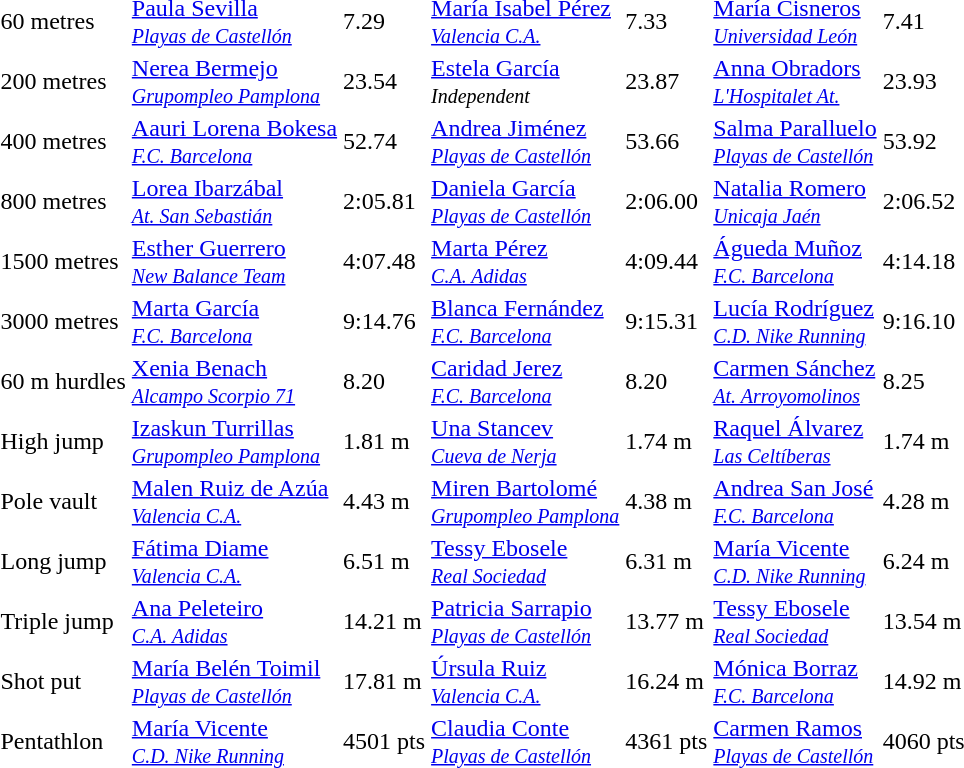<table>
<tr>
<td>60 metres</td>
<td><a href='#'>Paula Sevilla</a><br><small><em><a href='#'>Playas de Castellón</a></em></small></td>
<td>7.29  </td>
<td><a href='#'>María Isabel Pérez</a><br><small><em><a href='#'>Valencia C.A.</a></em></small></td>
<td>7.33</td>
<td><a href='#'>María Cisneros</a><br><small><em><a href='#'>Universidad León</a></em></small></td>
<td>7.41 </td>
</tr>
<tr>
<td>200 metres</td>
<td><a href='#'>Nerea Bermejo</a><br><small><em><a href='#'>Grupompleo Pamplona</a></em></small></td>
<td>23.54 </td>
<td><a href='#'>Estela García</a><br><small><em>Independent</em></small></td>
<td>23.87</td>
<td><a href='#'>Anna Obradors</a><br><small><em><a href='#'>L'Hospitalet At.</a></em></small></td>
<td>23.93 </td>
</tr>
<tr>
<td>400 metres</td>
<td><a href='#'>Aauri Lorena Bokesa</a><br><small><em><a href='#'>F.C. Barcelona</a></em></small></td>
<td>52.74 </td>
<td><a href='#'>Andrea Jiménez</a><br><small><em><a href='#'>Playas de Castellón</a></em></small></td>
<td>53.66</td>
<td><a href='#'>Salma Paralluelo</a><br><small><em><a href='#'>Playas de Castellón</a></em></small></td>
<td>53.92</td>
</tr>
<tr>
<td>800 metres</td>
<td><a href='#'>Lorea Ibarzábal</a><br><small><em><a href='#'>At. San Sebastián</a></em></small></td>
<td>2:05.81 </td>
<td><a href='#'>Daniela García</a><br><small><em><a href='#'>Playas de Castellón</a></em></small></td>
<td>2:06.00</td>
<td><a href='#'>Natalia Romero</a><br><small><em><a href='#'>Unicaja Jaén</a></em></small></td>
<td>2:06.52</td>
</tr>
<tr>
<td>1500 metres</td>
<td><a href='#'>Esther Guerrero</a><br><small><em><a href='#'>New Balance Team</a></em></small></td>
<td>4:07.48 </td>
<td><a href='#'>Marta Pérez</a><br><small><em><a href='#'>C.A. Adidas</a></em></small></td>
<td>4:09.44</td>
<td><a href='#'>Águeda Muñoz</a><br><small><em><a href='#'>F.C. Barcelona</a></em></small></td>
<td>4:14.18 </td>
</tr>
<tr>
<td>3000 metres</td>
<td><a href='#'>Marta García</a><br><small><em><a href='#'>F.C. Barcelona</a></em></small></td>
<td>9:14.76</td>
<td><a href='#'>Blanca Fernández</a><br><small><em><a href='#'>F.C. Barcelona</a></em></small></td>
<td>9:15.31</td>
<td><a href='#'>Lucía Rodríguez</a><br><small><em><a href='#'>C.D. Nike Running</a></em></small></td>
<td>9:16.10</td>
</tr>
<tr>
<td>60 m hurdles</td>
<td><a href='#'>Xenia Benach</a><br><small><em><a href='#'>Alcampo Scorpio 71</a></em></small></td>
<td>8.20</td>
<td><a href='#'>Caridad Jerez</a><br><small><em><a href='#'>F.C. Barcelona</a></em></small></td>
<td>8.20</td>
<td><a href='#'>Carmen Sánchez</a><br><small><em><a href='#'>At. Arroyomolinos</a></em></small></td>
<td>8.25 </td>
</tr>
<tr>
<td>High jump</td>
<td><a href='#'>Izaskun Turrillas</a><br><small><em><a href='#'>Grupompleo Pamplona</a></em></small></td>
<td>1.81 m</td>
<td><a href='#'>Una Stancev</a><br><small><em><a href='#'>Cueva de Nerja</a></em></small></td>
<td>1.74 m</td>
<td><a href='#'>Raquel Álvarez</a><br><small><em><a href='#'>Las Celtíberas</a></em></small></td>
<td>1.74 m</td>
</tr>
<tr>
<td>Pole vault</td>
<td><a href='#'>Malen Ruiz de Azúa</a><br><small><em><a href='#'>Valencia C.A.</a></em></small></td>
<td>4.43 m</td>
<td><a href='#'>Miren Bartolomé</a><br><small><em><a href='#'>Grupompleo Pamplona</a></em></small></td>
<td>4.38 m</td>
<td><a href='#'>Andrea San José</a><br><small><em><a href='#'>F.C. Barcelona</a></em></small></td>
<td>4.28 m</td>
</tr>
<tr>
<td>Long jump</td>
<td><a href='#'>Fátima Diame</a><br><small><em><a href='#'>Valencia C.A.</a></em></small></td>
<td>6.51 m</td>
<td><a href='#'>Tessy Ebosele</a><br><small><em><a href='#'>Real Sociedad</a></em></small></td>
<td>6.31 m </td>
<td><a href='#'>María Vicente</a><br><small><em><a href='#'>C.D. Nike Running</a></em></small></td>
<td>6.24 m</td>
</tr>
<tr>
<td>Triple jump</td>
<td><a href='#'>Ana Peleteiro</a><br><small><em><a href='#'>C.A. Adidas</a></em></small></td>
<td>14.21 m</td>
<td><a href='#'>Patricia Sarrapio</a><br><small><em><a href='#'>Playas de Castellón</a></em></small></td>
<td>13.77 m</td>
<td><a href='#'>Tessy Ebosele</a><br><small><em><a href='#'>Real Sociedad</a></em></small></td>
<td>13.54 m </td>
</tr>
<tr>
<td>Shot put</td>
<td><a href='#'>María Belén Toimil</a><br><small><em><a href='#'>Playas de Castellón</a></em></small></td>
<td>17.81 m</td>
<td><a href='#'>Úrsula Ruiz</a><br><small><em><a href='#'>Valencia C.A.</a></em></small></td>
<td>16.24 m</td>
<td><a href='#'>Mónica Borraz</a><br><small><em><a href='#'>F.C. Barcelona</a></em></small></td>
<td>14.92 m</td>
</tr>
<tr>
<td>Pentathlon</td>
<td><a href='#'>María Vicente</a><br><small><em><a href='#'>C.D. Nike Running</a></em></small></td>
<td>4501 pts  </td>
<td><a href='#'>Claudia Conte</a><br><small><em><a href='#'>Playas de Castellón</a></em></small></td>
<td>4361 pts </td>
<td><a href='#'>Carmen Ramos</a><br><small><em><a href='#'>Playas de Castellón</a></em></small></td>
<td>4060 pts</td>
</tr>
</table>
